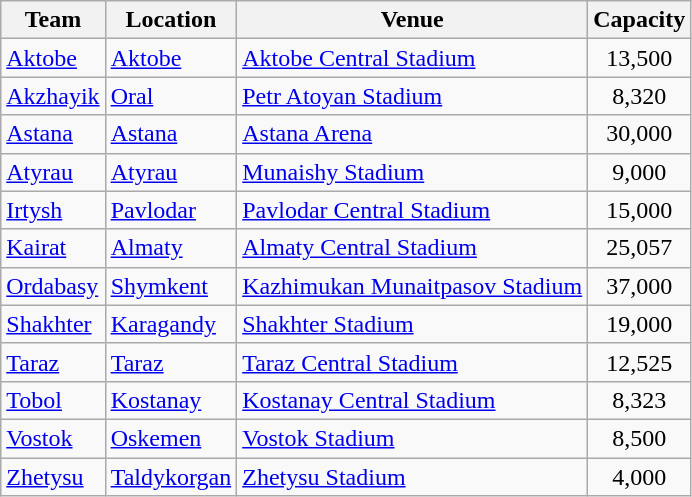<table class="wikitable sortable">
<tr>
<th>Team</th>
<th>Location</th>
<th>Venue</th>
<th>Capacity</th>
</tr>
<tr>
<td><a href='#'>Aktobe</a></td>
<td><a href='#'>Aktobe</a></td>
<td><a href='#'>Aktobe Central Stadium</a></td>
<td style="text-align:center;">13,500</td>
</tr>
<tr>
<td><a href='#'>Akzhayik</a></td>
<td><a href='#'>Oral</a></td>
<td><a href='#'>Petr Atoyan Stadium</a></td>
<td style="text-align:center;">8,320</td>
</tr>
<tr>
<td><a href='#'>Astana</a></td>
<td><a href='#'>Astana</a></td>
<td><a href='#'>Astana Arena</a></td>
<td style="text-align:center;">30,000</td>
</tr>
<tr>
<td><a href='#'>Atyrau</a></td>
<td><a href='#'>Atyrau</a></td>
<td><a href='#'>Munaishy Stadium</a></td>
<td style="text-align:center;">9,000</td>
</tr>
<tr>
<td><a href='#'>Irtysh</a></td>
<td><a href='#'>Pavlodar</a></td>
<td><a href='#'>Pavlodar Central Stadium</a></td>
<td style="text-align:center;">15,000</td>
</tr>
<tr>
<td><a href='#'>Kairat</a></td>
<td><a href='#'>Almaty</a></td>
<td><a href='#'>Almaty Central Stadium</a></td>
<td style="text-align:center;">25,057</td>
</tr>
<tr>
<td><a href='#'>Ordabasy</a></td>
<td><a href='#'>Shymkent</a></td>
<td><a href='#'>Kazhimukan Munaitpasov Stadium</a></td>
<td style="text-align:center;">37,000</td>
</tr>
<tr>
<td><a href='#'>Shakhter</a></td>
<td><a href='#'>Karagandy</a></td>
<td><a href='#'>Shakhter Stadium</a></td>
<td style="text-align:center;">19,000</td>
</tr>
<tr>
<td><a href='#'>Taraz</a></td>
<td><a href='#'>Taraz</a></td>
<td><a href='#'>Taraz Central Stadium</a></td>
<td style="text-align:center;">12,525</td>
</tr>
<tr>
<td><a href='#'>Tobol</a></td>
<td><a href='#'>Kostanay</a></td>
<td><a href='#'>Kostanay Central Stadium</a></td>
<td style="text-align:center;">8,323</td>
</tr>
<tr>
<td><a href='#'>Vostok</a></td>
<td><a href='#'>Oskemen</a></td>
<td><a href='#'>Vostok Stadium</a></td>
<td style="text-align:center;">8,500</td>
</tr>
<tr>
<td><a href='#'>Zhetysu</a></td>
<td><a href='#'>Taldykorgan</a></td>
<td><a href='#'>Zhetysu Stadium</a></td>
<td style="text-align:center;">4,000</td>
</tr>
</table>
